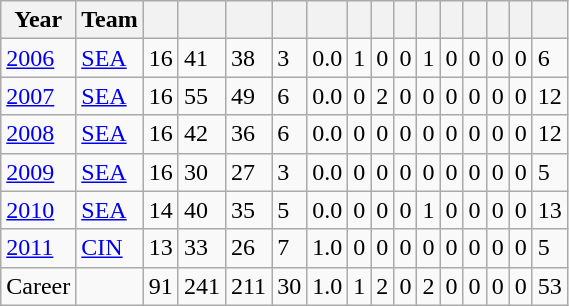<table class="wikitable sortable">
<tr>
<th>Year</th>
<th>Team</th>
<th></th>
<th></th>
<th></th>
<th></th>
<th></th>
<th></th>
<th></th>
<th></th>
<th></th>
<th></th>
<th></th>
<th></th>
<th></th>
<th></th>
</tr>
<tr>
<td><a href='#'>2006</a></td>
<td><a href='#'>SEA</a></td>
<td>16</td>
<td>41</td>
<td>38</td>
<td>3</td>
<td>0.0</td>
<td>1</td>
<td>0</td>
<td>0</td>
<td>1</td>
<td>0</td>
<td>0</td>
<td>0</td>
<td>0</td>
<td>6</td>
</tr>
<tr>
<td><a href='#'>2007</a></td>
<td><a href='#'>SEA</a></td>
<td>16</td>
<td>55</td>
<td>49</td>
<td>6</td>
<td>0.0</td>
<td>0</td>
<td>2</td>
<td>0</td>
<td>0</td>
<td>0</td>
<td>0</td>
<td>0</td>
<td>0</td>
<td>12</td>
</tr>
<tr>
<td><a href='#'>2008</a></td>
<td><a href='#'>SEA</a></td>
<td>16</td>
<td>42</td>
<td>36</td>
<td>6</td>
<td>0.0</td>
<td>0</td>
<td>0</td>
<td>0</td>
<td>0</td>
<td>0</td>
<td>0</td>
<td>0</td>
<td>0</td>
<td>12</td>
</tr>
<tr>
<td><a href='#'>2009</a></td>
<td><a href='#'>SEA</a></td>
<td>16</td>
<td>30</td>
<td>27</td>
<td>3</td>
<td>0.0</td>
<td>0</td>
<td>0</td>
<td>0</td>
<td>0</td>
<td>0</td>
<td>0</td>
<td>0</td>
<td>0</td>
<td>5</td>
</tr>
<tr>
<td><a href='#'>2010</a></td>
<td><a href='#'>SEA</a></td>
<td>14</td>
<td>40</td>
<td>35</td>
<td>5</td>
<td>0.0</td>
<td>0</td>
<td>0</td>
<td>0</td>
<td>1</td>
<td>0</td>
<td>0</td>
<td>0</td>
<td>0</td>
<td>13</td>
</tr>
<tr>
<td><a href='#'>2011</a></td>
<td><a href='#'>CIN</a></td>
<td>13</td>
<td>33</td>
<td>26</td>
<td>7</td>
<td>1.0</td>
<td>0</td>
<td>0</td>
<td>0</td>
<td>0</td>
<td>0</td>
<td>0</td>
<td>0</td>
<td>0</td>
<td>5</td>
</tr>
<tr class="sortbottom">
<td>Career</td>
<td></td>
<td>91</td>
<td>241</td>
<td>211</td>
<td>30</td>
<td>1.0</td>
<td>1</td>
<td>2</td>
<td>0</td>
<td>2</td>
<td>0</td>
<td>0</td>
<td>0</td>
<td>0</td>
<td>53</td>
</tr>
</table>
